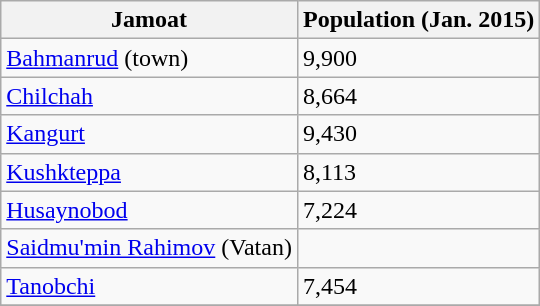<table class="wikitable sortable">
<tr>
<th>Jamoat</th>
<th>Population (Jan. 2015)</th>
</tr>
<tr>
<td><a href='#'>Bahmanrud</a> (town)</td>
<td>9,900</td>
</tr>
<tr>
<td><a href='#'>Chilchah</a></td>
<td>8,664</td>
</tr>
<tr>
<td><a href='#'>Kangurt</a></td>
<td>9,430</td>
</tr>
<tr>
<td><a href='#'>Kushkteppa</a></td>
<td>8,113</td>
</tr>
<tr>
<td><a href='#'>Husaynobod</a></td>
<td>7,224</td>
</tr>
<tr>
<td><a href='#'>Saidmu'min Rahimov</a> (Vatan)</td>
<td></td>
</tr>
<tr>
<td><a href='#'>Tanobchi</a></td>
<td>7,454</td>
</tr>
<tr>
</tr>
</table>
